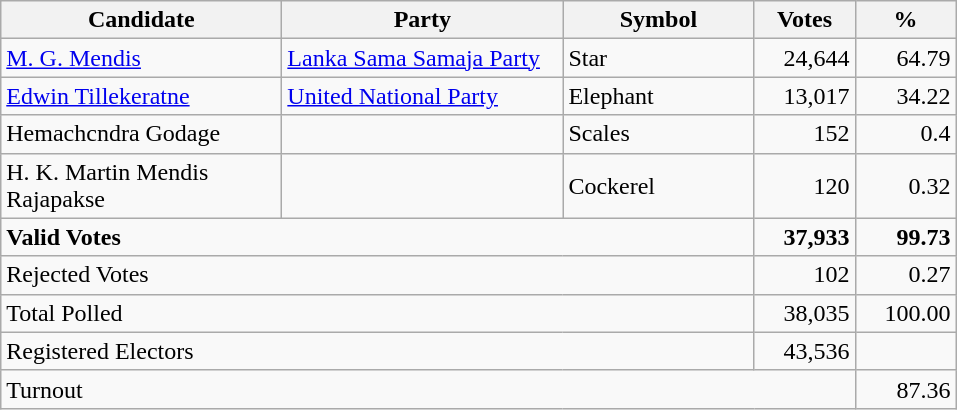<table class="wikitable" border="1" style="text-align:right;">
<tr>
<th align=left width="180">Candidate</th>
<th align=left width="180">Party</th>
<th align=left width="120">Symbol</th>
<th align=left width="60">Votes</th>
<th align=left width="60">%</th>
</tr>
<tr>
<td align=left><a href='#'>M. G. Mendis</a></td>
<td align=left><a href='#'>Lanka Sama Samaja Party</a></td>
<td align=left>Star</td>
<td align=right>24,644</td>
<td align=right>64.79</td>
</tr>
<tr>
<td align=left><a href='#'>Edwin Tillekeratne</a></td>
<td align=left><a href='#'>United National Party</a></td>
<td align=left>Elephant</td>
<td align=right>13,017</td>
<td align=right>34.22</td>
</tr>
<tr>
<td align=left>Hemachcndra Godage</td>
<td align=left></td>
<td align=left>Scales</td>
<td align=right>152</td>
<td align=right>0.4</td>
</tr>
<tr>
<td align=left>H. K. Martin Mendis Rajapakse</td>
<td align=left></td>
<td align=left>Cockerel</td>
<td align=right>120</td>
<td align=right>0.32</td>
</tr>
<tr>
<td align=left colspan=3><strong>Valid Votes</strong></td>
<td align=right><strong>37,933</strong></td>
<td align=right><strong>99.73</strong></td>
</tr>
<tr>
<td align=left colspan=3>Rejected Votes</td>
<td align=right>102</td>
<td align=right>0.27</td>
</tr>
<tr>
<td align=left colspan=3>Total Polled</td>
<td align=right>38,035</td>
<td align=right>100.00</td>
</tr>
<tr>
<td align=left colspan=3>Registered Electors</td>
<td align=right>43,536</td>
<td></td>
</tr>
<tr>
<td align=left colspan=4>Turnout</td>
<td align=right>87.36</td>
</tr>
</table>
